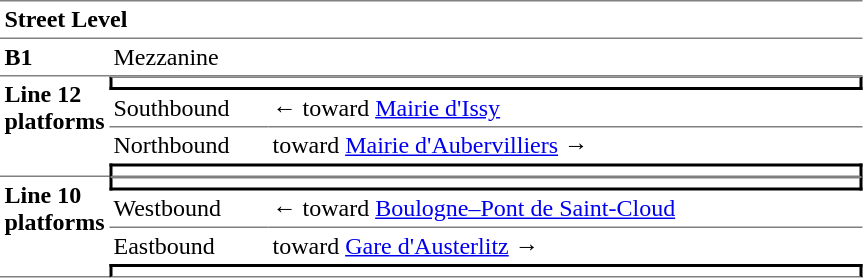<table cellspacing="0" cellpadding="3" border="0">
<tr>
<td colspan="3" data-darkreader-inline-border-bottom="" data-darkreader-inline-border-top="" style="border-bottom:solid 1px gray;border-top:solid 1px gray;" width="50" valign="top"><strong>Street Level</strong></td>
</tr>
<tr>
<td data-darkreader-inline-border-bottom="" style="border-bottom:solid 1px gray;" width="50" valign="top"><strong>B1</strong></td>
<td colspan="2" data-darkreader-inline-border-bottom="" style="border-bottom:solid 1px gray;" width="100" valign="top">Mezzanine</td>
</tr>
<tr>
<td rowspan="4" style="border-bottom:solid 1px gray;" width="50" valign="top"><strong>Line 12 platforms</strong></td>
<td style="border-top:solid 1px gray;border-right:solid 2px black;border-left:solid 2px black;border-bottom:solid 2px black;text-align:center;" colspan=2></td>
</tr>
<tr>
<td style="border-bottom:solid 1px gray;" width="100">Southbound</td>
<td style="border-bottom:solid 1px gray;" width=390>←   toward <a href='#'>Mairie d'Issy</a> </td>
</tr>
<tr>
<td>Northbound</td>
<td>   toward <a href='#'>Mairie d'Aubervilliers</a>  →</td>
</tr>
<tr>
<td colspan="2" style="border-top:solid 2px black;border-right:solid 2px black;border-left:solid 2px black;border-bottom:solid 1px gray;text-align:center;"></td>
</tr>
<tr>
<td style="border-bottom:solid 1px gray;" width=50 rowspan=10 valign=top><strong>Line 10 platforms</strong></td>
<td style="border-top:solid 1px gray;border-right:solid 2px black;border-left:solid 2px black;border-bottom:solid 2px black;text-align:center;" colspan=2></td>
</tr>
<tr>
<td style="border-bottom:solid 1px gray;" width=100>Westbound</td>
<td style="border-bottom:solid 1px gray;" width=390>←   toward <a href='#'>Boulogne–Pont de Saint-Cloud</a> </td>
</tr>
<tr>
<td>Eastbound</td>
<td>   toward <a href='#'>Gare d'Austerlitz</a>  →</td>
</tr>
<tr>
<td style="border-top:solid 2px black;border-right:solid 2px black;border-left:solid 2px black;border-bottom:solid 1px gray;text-align:center;" colspan=2></td>
</tr>
</table>
